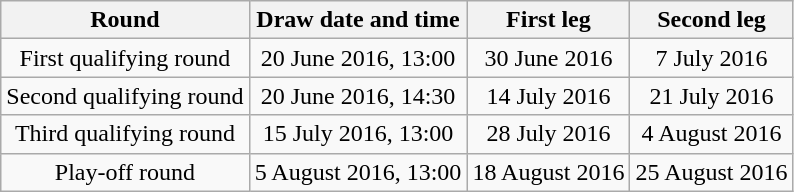<table class="wikitable" style="text-align:center">
<tr>
<th>Round</th>
<th>Draw date and time</th>
<th>First leg</th>
<th>Second leg</th>
</tr>
<tr>
<td>First qualifying round</td>
<td>20 June 2016, 13:00</td>
<td>30 June 2016</td>
<td>7 July 2016</td>
</tr>
<tr>
<td>Second qualifying round</td>
<td>20 June 2016, 14:30</td>
<td>14 July 2016</td>
<td>21 July 2016</td>
</tr>
<tr>
<td>Third qualifying round</td>
<td>15 July 2016, 13:00</td>
<td>28 July 2016</td>
<td>4 August 2016</td>
</tr>
<tr>
<td>Play-off round</td>
<td>5 August 2016, 13:00</td>
<td>18 August 2016</td>
<td>25 August 2016</td>
</tr>
</table>
